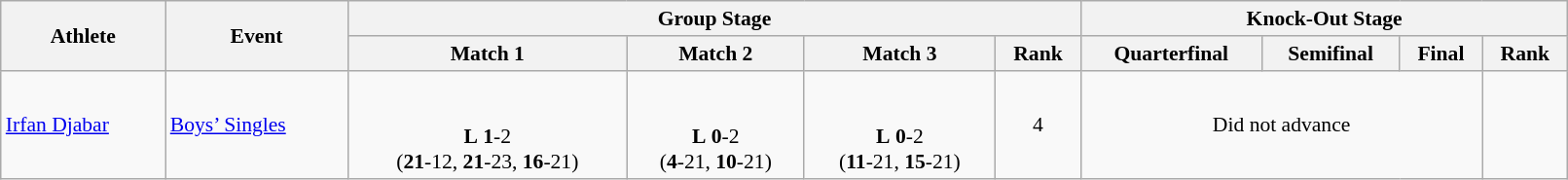<table class="wikitable" width="85%" style="text-align:left; font-size:90%">
<tr>
<th rowspan=2>Athlete</th>
<th rowspan=2>Event</th>
<th colspan=4>Group Stage</th>
<th colspan=4>Knock-Out Stage</th>
</tr>
<tr>
<th>Match 1</th>
<th>Match 2</th>
<th>Match 3</th>
<th>Rank</th>
<th>Quarterfinal</th>
<th>Semifinal</th>
<th>Final</th>
<th>Rank</th>
</tr>
<tr>
<td><a href='#'>Irfan Djabar</a></td>
<td><a href='#'>Boys’ Singles</a></td>
<td align=center> <br><br><strong>L</strong> <strong>1</strong>-2 <br> (<strong>21</strong>-12, <strong>21</strong>-23, <strong>16</strong>-21)</td>
<td align=center> <br><br><strong>L</strong> <strong>0</strong>-2 <br> (<strong>4</strong>-21, <strong>10</strong>-21)</td>
<td align=center> <br><br><strong>L</strong> <strong>0</strong>-2 <br> (<strong>11</strong>-21, <strong>15</strong>-21)</td>
<td align=center>4</td>
<td colspan="3" align=center>Did not advance</td>
<td align=center></td>
</tr>
</table>
